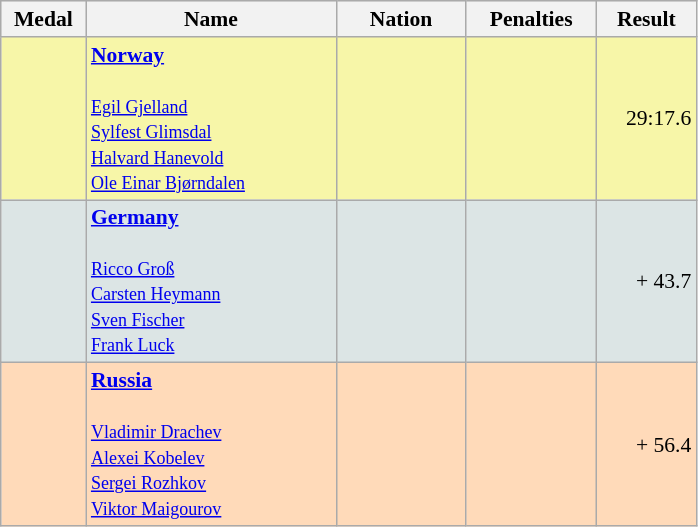<table class=wikitable style="border:1px solid #AAAAAA;font-size:90%">
<tr bgcolor="#E4E4E4">
<th style="border-bottom:1px solid #AAAAAA" width=50>Medal</th>
<th style="border-bottom:1px solid #AAAAAA" width=160>Name</th>
<th style="border-bottom:1px solid #AAAAAA" width=80>Nation</th>
<th style="border-bottom:1px solid #AAAAAA" width=80>Penalties</th>
<th style="border-bottom:1px solid #AAAAAA" width=60>Result</th>
</tr>
<tr bgcolor="#F7F6A8">
<td align="center"></td>
<td><strong><a href='#'>Norway</a></strong><br><br><small><a href='#'>Egil Gjelland</a><br><a href='#'>Sylfest Glimsdal</a><br><a href='#'>Halvard Hanevold</a><br><a href='#'>Ole Einar Bjørndalen</a></small></td>
<td></td>
<td align="center"></td>
<td align="right">29:17.6</td>
</tr>
<tr bgcolor="#DCE5E5">
<td align="center"></td>
<td><strong><a href='#'>Germany</a></strong><br><br><small><a href='#'>Ricco Groß</a><br><a href='#'>Carsten Heymann</a><br><a href='#'>Sven Fischer</a><br><a href='#'>Frank Luck</a></small></td>
<td></td>
<td align="center"></td>
<td align="right">+ 43.7</td>
</tr>
<tr bgcolor="#FFDAB9">
<td align="center"></td>
<td><strong><a href='#'>Russia</a></strong><br><br><small><a href='#'>Vladimir Drachev</a><br><a href='#'>Alexei Kobelev</a><br><a href='#'>Sergei Rozhkov</a><br><a href='#'>Viktor Maigourov</a></small></td>
<td></td>
<td align="center"></td>
<td align="right">+ 56.4</td>
</tr>
</table>
